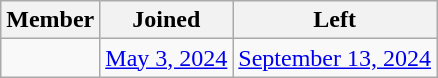<table class="wikitable sortable" style="text-align:center;">
<tr>
<th>Member</th>
<th>Joined</th>
<th>Left</th>
</tr>
<tr>
<td></td>
<td><a href='#'>May 3, 2024</a></td>
<td><a href='#'>September 13, 2024</a></td>
</tr>
</table>
